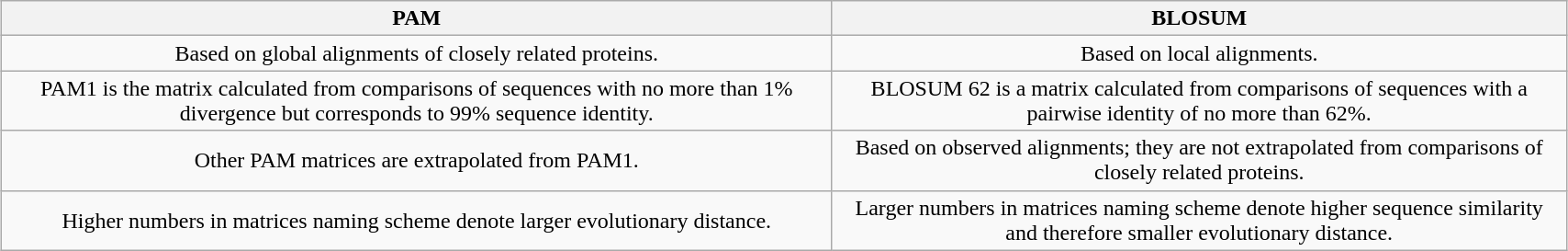<table class="wikitable" style="margin: 1em auto 1em auto; text-align:center; width: 90%;">
<tr>
<th>PAM</th>
<th>BLOSUM</th>
</tr>
<tr>
<td>Based on global alignments of closely related proteins.</td>
<td>Based on local alignments.</td>
</tr>
<tr>
<td>PAM1 is the matrix calculated from comparisons of sequences with no more than 1% divergence but corresponds to 99% sequence identity.</td>
<td>BLOSUM 62 is a matrix calculated from comparisons of sequences with a pairwise identity of no more than 62%.</td>
</tr>
<tr>
<td>Other PAM matrices are extrapolated from PAM1.</td>
<td>Based on observed alignments; they are not extrapolated from comparisons of closely related proteins.</td>
</tr>
<tr>
<td>Higher numbers in matrices naming scheme denote larger evolutionary distance.</td>
<td>Larger numbers in matrices naming scheme denote higher sequence similarity and therefore smaller evolutionary distance.</td>
</tr>
</table>
